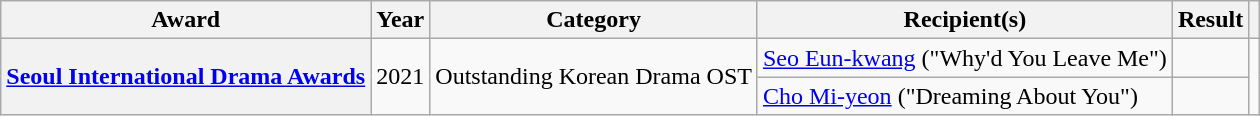<table class="wikitable plainrowheaders">
<tr>
<th scope="col">Award</th>
<th scope="col">Year</th>
<th scope="col">Category</th>
<th scope="col">Recipient(s)</th>
<th scope="col">Result</th>
<th scope="col" class="unsortable"></th>
</tr>
<tr>
<th rowspan="2" scope="row"><a href='#'>Seoul International Drama Awards</a></th>
<td rowspan="2" style="text-align:center">2021</td>
<td rowspan="2">Outstanding Korean Drama OST</td>
<td><a href='#'>Seo Eun-kwang</a> ("Why'd You Leave Me")</td>
<td></td>
<td rowspan="2"></td>
</tr>
<tr>
<td><a href='#'>Cho Mi-yeon</a> ("Dreaming About You")</td>
<td></td>
</tr>
</table>
